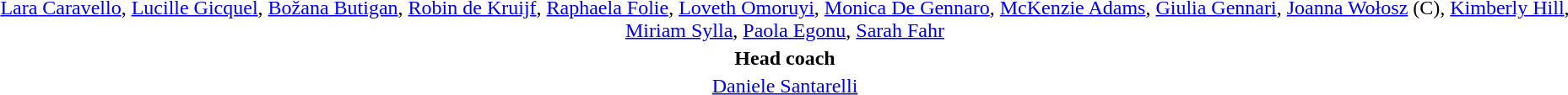<table style="text-align: center; margin-top: 2em; margin-left: auto; margin-right: auto">
<tr>
<td><a href='#'>Lara Caravello</a>, <a href='#'>Lucille Gicquel</a>, <a href='#'>Božana Butigan</a>, <a href='#'>Robin de Kruijf</a>, <a href='#'>Raphaela Folie</a>, <a href='#'>Loveth Omoruyi</a>, <a href='#'>Monica De Gennaro</a>, <a href='#'>McKenzie Adams</a>, <a href='#'>Giulia Gennari</a>, <a href='#'>Joanna Wołosz</a> (C), <a href='#'>Kimberly Hill</a>, <a href='#'>Miriam Sylla</a>, <a href='#'>Paola Egonu</a>, <a href='#'>Sarah Fahr</a></td>
</tr>
<tr>
<td><strong>Head coach</strong></td>
</tr>
<tr>
<td><a href='#'>Daniele Santarelli</a></td>
</tr>
</table>
